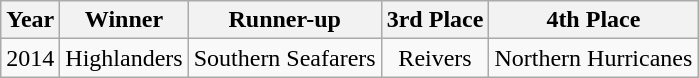<table class="wikitable" style="text-align: center;">
<tr>
<th>Year</th>
<th>Winner</th>
<th>Runner-up</th>
<th>3rd Place</th>
<th>4th Place</th>
</tr>
<tr>
<td>2014</td>
<td>Highlanders</td>
<td>Southern Seafarers</td>
<td>Reivers</td>
<td>Northern Hurricanes</td>
</tr>
</table>
